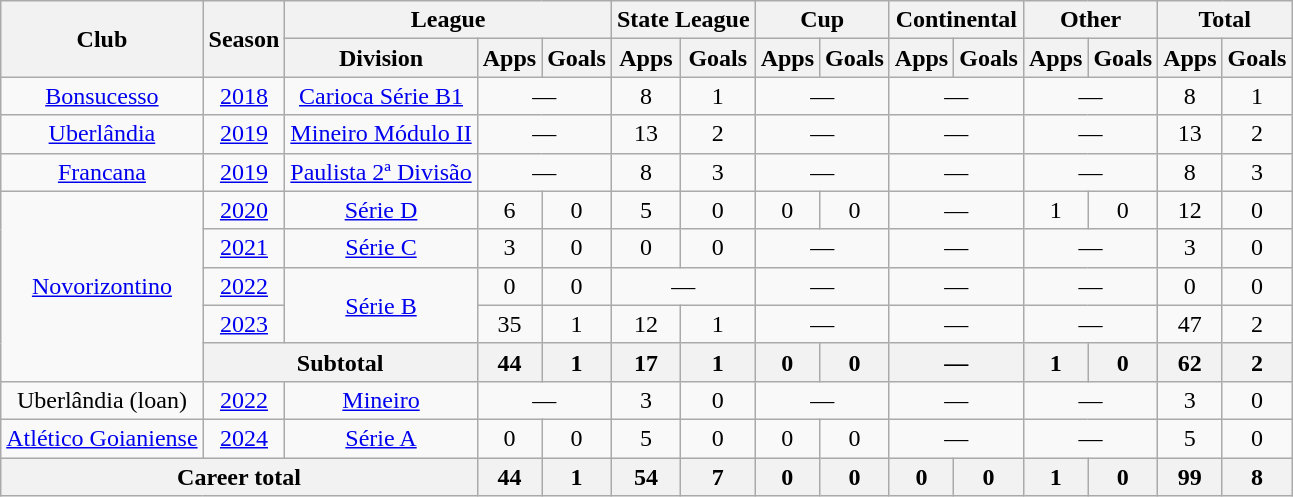<table class="wikitable" style="text-align: center;">
<tr>
<th rowspan="2">Club</th>
<th rowspan="2">Season</th>
<th colspan="3">League</th>
<th colspan="2">State League</th>
<th colspan="2">Cup</th>
<th colspan="2">Continental</th>
<th colspan="2">Other</th>
<th colspan="2">Total</th>
</tr>
<tr>
<th>Division</th>
<th>Apps</th>
<th>Goals</th>
<th>Apps</th>
<th>Goals</th>
<th>Apps</th>
<th>Goals</th>
<th>Apps</th>
<th>Goals</th>
<th>Apps</th>
<th>Goals</th>
<th>Apps</th>
<th>Goals</th>
</tr>
<tr>
<td valign="center"><a href='#'>Bonsucesso</a></td>
<td><a href='#'>2018</a></td>
<td><a href='#'>Carioca Série B1</a></td>
<td colspan="2">—</td>
<td>8</td>
<td>1</td>
<td colspan="2">—</td>
<td colspan="2">—</td>
<td colspan="2">—</td>
<td>8</td>
<td>1</td>
</tr>
<tr>
<td valign="center"><a href='#'>Uberlândia</a></td>
<td><a href='#'>2019</a></td>
<td><a href='#'>Mineiro Módulo II</a></td>
<td colspan="2">—</td>
<td>13</td>
<td>2</td>
<td colspan="2">—</td>
<td colspan="2">—</td>
<td colspan="2">—</td>
<td>13</td>
<td>2</td>
</tr>
<tr>
<td valign="center"><a href='#'>Francana</a></td>
<td><a href='#'>2019</a></td>
<td><a href='#'>Paulista 2ª Divisão</a></td>
<td colspan="2">—</td>
<td>8</td>
<td>3</td>
<td colspan="2">—</td>
<td colspan="2">—</td>
<td colspan="2">—</td>
<td>8</td>
<td>3</td>
</tr>
<tr>
<td rowspan="5" valign="center"><a href='#'>Novorizontino</a></td>
<td><a href='#'>2020</a></td>
<td><a href='#'>Série D</a></td>
<td>6</td>
<td>0</td>
<td>5</td>
<td>0</td>
<td>0</td>
<td>0</td>
<td colspan="2">—</td>
<td>1</td>
<td>0</td>
<td>12</td>
<td>0</td>
</tr>
<tr>
<td><a href='#'>2021</a></td>
<td><a href='#'>Série C</a></td>
<td>3</td>
<td>0</td>
<td>0</td>
<td>0</td>
<td colspan="2">—</td>
<td colspan="2">—</td>
<td colspan="2">—</td>
<td>3</td>
<td>0</td>
</tr>
<tr>
<td><a href='#'>2022</a></td>
<td rowspan="2"><a href='#'>Série B</a></td>
<td>0</td>
<td>0</td>
<td colspan="2">—</td>
<td colspan="2">—</td>
<td colspan="2">—</td>
<td colspan="2">—</td>
<td>0</td>
<td>0</td>
</tr>
<tr>
<td><a href='#'>2023</a></td>
<td>35</td>
<td>1</td>
<td>12</td>
<td>1</td>
<td colspan="2">—</td>
<td colspan="2">—</td>
<td colspan="2">—</td>
<td>47</td>
<td>2</td>
</tr>
<tr>
<th colspan="2">Subtotal</th>
<th>44</th>
<th>1</th>
<th>17</th>
<th>1</th>
<th>0</th>
<th>0</th>
<th colspan="2">—</th>
<th>1</th>
<th>0</th>
<th>62</th>
<th>2</th>
</tr>
<tr>
<td valign="center">Uberlândia (loan)</td>
<td><a href='#'>2022</a></td>
<td><a href='#'>Mineiro</a></td>
<td colspan="2">—</td>
<td>3</td>
<td>0</td>
<td colspan="2">—</td>
<td colspan="2">—</td>
<td colspan="2">—</td>
<td>3</td>
<td>0</td>
</tr>
<tr>
<td valign="center"><a href='#'>Atlético Goianiense</a></td>
<td><a href='#'>2024</a></td>
<td><a href='#'>Série A</a></td>
<td>0</td>
<td>0</td>
<td>5</td>
<td>0</td>
<td>0</td>
<td>0</td>
<td colspan="2">—</td>
<td colspan="2">—</td>
<td>5</td>
<td>0</td>
</tr>
<tr>
<th colspan="3"><strong>Career total</strong></th>
<th>44</th>
<th>1</th>
<th>54</th>
<th>7</th>
<th>0</th>
<th>0</th>
<th>0</th>
<th>0</th>
<th>1</th>
<th>0</th>
<th>99</th>
<th>8</th>
</tr>
</table>
